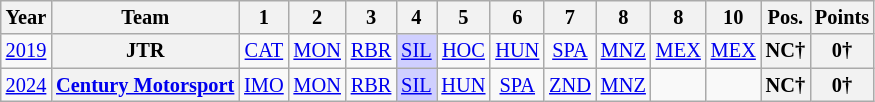<table class="wikitable" border="1" style="text-align:center; font-size:85%;">
<tr>
<th>Year</th>
<th>Team</th>
<th>1</th>
<th>2</th>
<th>3</th>
<th>4</th>
<th>5</th>
<th>6</th>
<th>7</th>
<th>8</th>
<th>8</th>
<th>10</th>
<th>Pos.</th>
<th>Points</th>
</tr>
<tr>
<td><a href='#'>2019</a></td>
<th>JTR</th>
<td><a href='#'>CAT</a></td>
<td><a href='#'>MON</a></td>
<td><a href='#'>RBR</a></td>
<td style="background:#CFCFFF;"><a href='#'>SIL</a><br></td>
<td><a href='#'>HOC</a></td>
<td><a href='#'>HUN</a></td>
<td><a href='#'>SPA</a></td>
<td><a href='#'>MNZ</a></td>
<td><a href='#'>MEX</a></td>
<td><a href='#'>MEX</a></td>
<th>NC†</th>
<th>0†</th>
</tr>
<tr>
<td><a href='#'>2024</a></td>
<th nowrap><a href='#'>Century Motorsport</a></th>
<td><a href='#'>IMO</a></td>
<td><a href='#'>MON</a></td>
<td><a href='#'>RBR</a></td>
<td style="background:#CFCFFF;"><a href='#'>SIL</a><br></td>
<td><a href='#'>HUN</a></td>
<td><a href='#'>SPA</a></td>
<td><a href='#'>ZND</a></td>
<td><a href='#'>MNZ</a></td>
<td></td>
<td></td>
<th>NC†</th>
<th>0†</th>
</tr>
</table>
